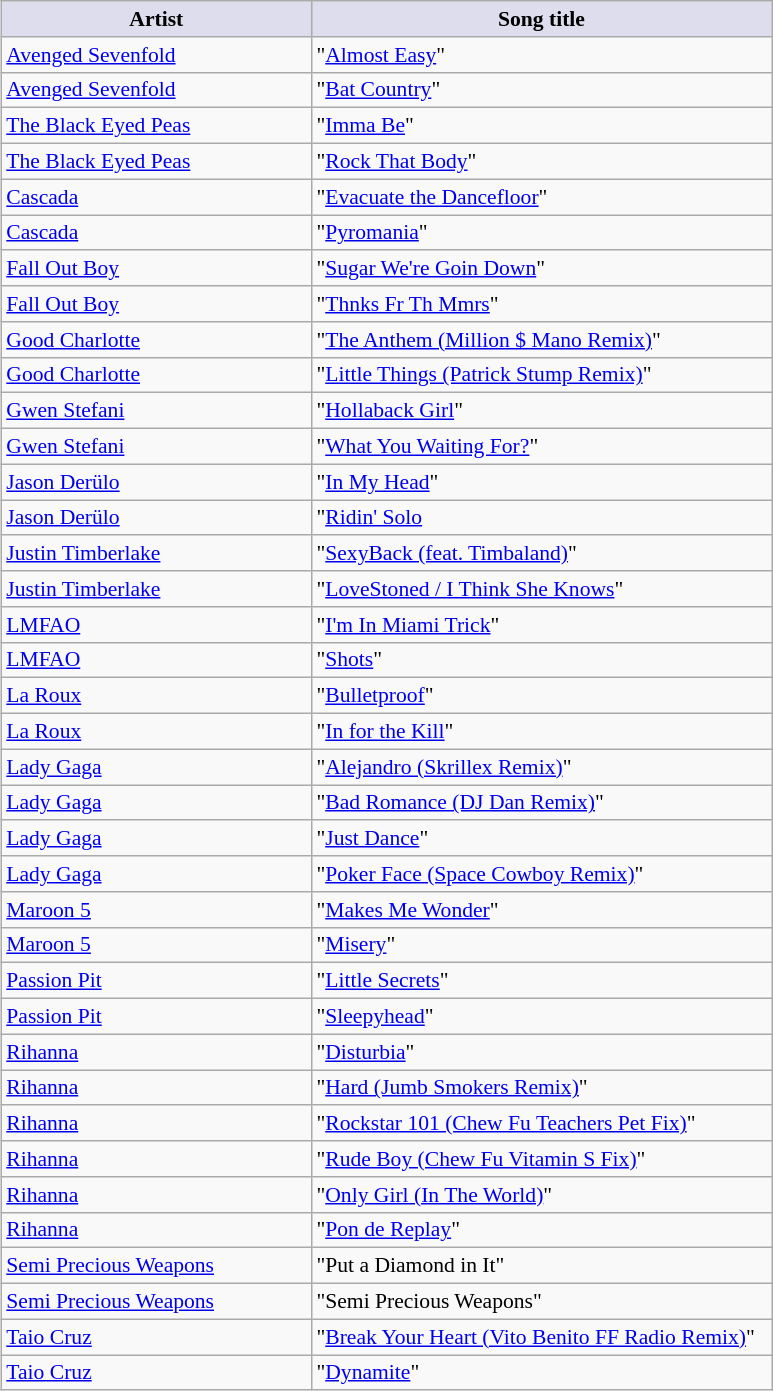<table class="wikitable collapsible autocollapse sortable" style="font-size:90%; text-align:left; margin: 5px;">
<tr>
<th style="background:#dde; width:200px;">Artist</th>
<th style="background:#dde; width:300px;">Song title</th>
</tr>
<tr>
<td><a href='#'>Avenged Sevenfold</a></td>
<td>"<a href='#'>Almost Easy</a>"</td>
</tr>
<tr>
<td><a href='#'>Avenged Sevenfold</a></td>
<td>"<a href='#'>Bat Country</a>"</td>
</tr>
<tr>
<td><a href='#'>The Black Eyed Peas</a></td>
<td>"<a href='#'>Imma Be</a>"</td>
</tr>
<tr>
<td><a href='#'>The Black Eyed Peas</a></td>
<td>"<a href='#'>Rock That Body</a>"</td>
</tr>
<tr>
<td><a href='#'>Cascada</a></td>
<td>"<a href='#'>Evacuate the Dancefloor</a>"</td>
</tr>
<tr>
<td><a href='#'>Cascada</a></td>
<td>"<a href='#'>Pyromania</a>"</td>
</tr>
<tr>
<td><a href='#'>Fall Out Boy</a></td>
<td>"<a href='#'>Sugar We're Goin Down</a>"</td>
</tr>
<tr>
<td><a href='#'>Fall Out Boy</a></td>
<td>"<a href='#'>Thnks Fr Th Mmrs</a>"</td>
</tr>
<tr>
<td><a href='#'>Good Charlotte</a></td>
<td>"<a href='#'>The Anthem (Million $ Mano Remix)</a>"</td>
</tr>
<tr>
<td><a href='#'>Good Charlotte</a></td>
<td>"<a href='#'>Little Things (Patrick Stump Remix)</a>"</td>
</tr>
<tr>
<td><a href='#'>Gwen Stefani</a></td>
<td>"<a href='#'>Hollaback Girl</a>"</td>
</tr>
<tr>
<td><a href='#'>Gwen Stefani</a></td>
<td>"<a href='#'>What You Waiting For?</a>"</td>
</tr>
<tr>
<td><a href='#'>Jason Derülo</a></td>
<td>"<a href='#'>In My Head</a>"</td>
</tr>
<tr>
<td><a href='#'>Jason Derülo</a></td>
<td>"<a href='#'>Ridin' Solo</a></td>
</tr>
<tr>
<td><a href='#'>Justin Timberlake</a></td>
<td>"<a href='#'>SexyBack (feat. Timbaland)</a>"</td>
</tr>
<tr>
<td><a href='#'>Justin Timberlake</a></td>
<td>"<a href='#'>LoveStoned / I Think She Knows</a>"</td>
</tr>
<tr>
<td><a href='#'>LMFAO</a></td>
<td>"<a href='#'>I'm In Miami Trick</a>"</td>
</tr>
<tr>
<td><a href='#'>LMFAO</a></td>
<td>"<a href='#'>Shots</a>"</td>
</tr>
<tr>
<td><a href='#'>La Roux</a></td>
<td>"<a href='#'>Bulletproof</a>"</td>
</tr>
<tr>
<td><a href='#'>La Roux</a></td>
<td>"<a href='#'>In for the Kill</a>"</td>
</tr>
<tr>
<td><a href='#'>Lady Gaga</a></td>
<td>"<a href='#'>Alejandro (Skrillex Remix)</a>"</td>
</tr>
<tr>
<td><a href='#'>Lady Gaga</a></td>
<td>"<a href='#'>Bad Romance (DJ Dan Remix)</a>"</td>
</tr>
<tr>
<td><a href='#'>Lady Gaga</a></td>
<td>"<a href='#'>Just Dance</a>"</td>
</tr>
<tr>
<td><a href='#'>Lady Gaga</a></td>
<td>"<a href='#'>Poker Face (Space Cowboy Remix)</a>"</td>
</tr>
<tr>
<td><a href='#'>Maroon 5</a></td>
<td>"<a href='#'>Makes Me Wonder</a>"</td>
</tr>
<tr>
<td><a href='#'>Maroon 5</a></td>
<td>"<a href='#'>Misery</a>"</td>
</tr>
<tr>
<td><a href='#'>Passion Pit</a></td>
<td>"<a href='#'>Little Secrets</a>"</td>
</tr>
<tr>
<td><a href='#'>Passion Pit</a></td>
<td>"<a href='#'>Sleepyhead</a>"</td>
</tr>
<tr>
<td><a href='#'>Rihanna</a></td>
<td>"<a href='#'>Disturbia</a>"</td>
</tr>
<tr>
<td><a href='#'>Rihanna</a></td>
<td>"<a href='#'>Hard (Jumb Smokers Remix)</a>"</td>
</tr>
<tr>
<td><a href='#'>Rihanna</a></td>
<td>"<a href='#'>Rockstar 101 (Chew Fu Teachers Pet Fix)</a>"</td>
</tr>
<tr>
<td><a href='#'>Rihanna</a></td>
<td>"<a href='#'>Rude Boy (Chew Fu Vitamin S Fix)</a>"</td>
</tr>
<tr>
<td><a href='#'>Rihanna</a></td>
<td>"<a href='#'>Only Girl (In The World)</a>"</td>
</tr>
<tr>
<td><a href='#'>Rihanna</a></td>
<td>"<a href='#'>Pon de Replay</a>"</td>
</tr>
<tr>
<td><a href='#'>Semi Precious Weapons</a></td>
<td>"Put a Diamond in It"</td>
</tr>
<tr>
<td><a href='#'>Semi Precious Weapons</a></td>
<td>"Semi Precious Weapons"</td>
</tr>
<tr>
<td><a href='#'>Taio Cruz</a></td>
<td>"<a href='#'>Break Your Heart (Vito Benito FF Radio Remix)</a>"</td>
</tr>
<tr>
<td><a href='#'>Taio Cruz</a></td>
<td>"<a href='#'>Dynamite</a>"</td>
</tr>
</table>
